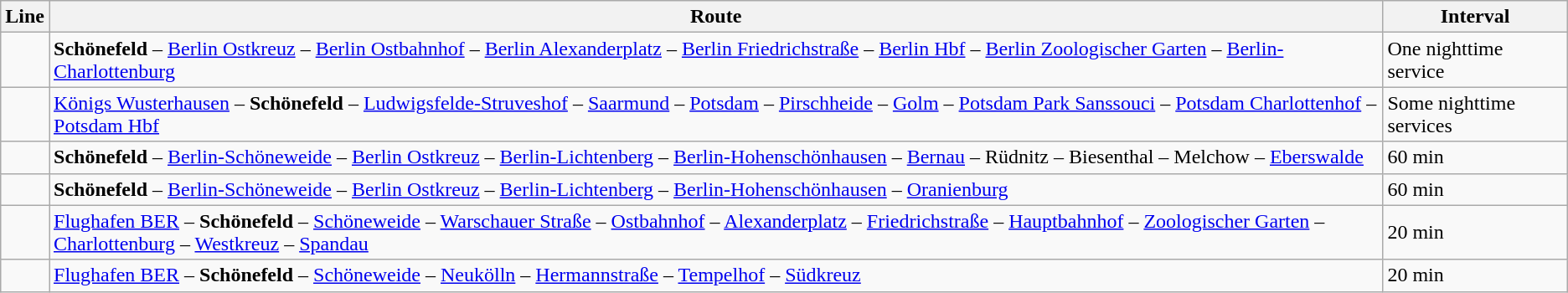<table class="wikitable">
<tr>
<th>Line</th>
<th>Route</th>
<th>Interval</th>
</tr>
<tr>
<td></td>
<td><strong>Schönefeld</strong> – <a href='#'>Berlin Ostkreuz</a> – <a href='#'>Berlin Ostbahnhof</a> – <a href='#'>Berlin Alexanderplatz</a> – <a href='#'>Berlin Friedrichstraße</a> – <a href='#'>Berlin Hbf</a> – <a href='#'>Berlin Zoologischer Garten</a> – <a href='#'>Berlin-Charlottenburg</a></td>
<td>One nighttime service</td>
</tr>
<tr>
<td align="center"></td>
<td><a href='#'>Königs Wusterhausen</a> – <strong>Schönefeld</strong> – <a href='#'>Ludwigsfelde-Struveshof</a> – <a href='#'>Saarmund</a> – <a href='#'>Potsdam</a> – <a href='#'>Pirschheide</a> – <a href='#'>Golm</a> – <a href='#'>Potsdam Park Sanssouci</a> – <a href='#'>Potsdam Charlottenhof</a> – <a href='#'>Potsdam Hbf</a></td>
<td>Some nighttime services</td>
</tr>
<tr>
<td align="center"></td>
<td><strong>Schönefeld</strong> – <a href='#'>Berlin-Schöneweide</a> – <a href='#'>Berlin Ostkreuz</a> – <a href='#'>Berlin-Lichtenberg</a> – <a href='#'>Berlin-Hohenschönhausen</a> – <a href='#'>Bernau</a> – Rüdnitz – Biesenthal – Melchow – <a href='#'>Eberswalde</a></td>
<td>60 min</td>
</tr>
<tr>
<td></td>
<td><strong>Schönefeld</strong> – <a href='#'>Berlin-Schöneweide</a> – <a href='#'>Berlin Ostkreuz</a> – <a href='#'>Berlin-Lichtenberg</a> – <a href='#'>Berlin-Hohenschönhausen</a> – <a href='#'>Oranienburg</a></td>
<td>60 min</td>
</tr>
<tr>
<td></td>
<td><a href='#'>Flughafen BER</a> – <strong>Schönefeld</strong> – <a href='#'>Schöneweide</a> – <a href='#'>Warschauer Straße</a> – <a href='#'>Ostbahnhof</a> – <a href='#'>Alexanderplatz</a> – <a href='#'>Friedrichstraße</a> – <a href='#'>Hauptbahnhof</a> – <a href='#'>Zoologischer Garten</a> – <a href='#'>Charlottenburg</a> – <a href='#'>Westkreuz</a> – <a href='#'>Spandau</a></td>
<td>20 min</td>
</tr>
<tr>
<td></td>
<td><a href='#'>Flughafen BER</a> – <strong>Schönefeld</strong> – <a href='#'>Schöneweide</a> – <a href='#'>Neukölln</a> –  <a href='#'>Hermannstraße</a> –  <a href='#'>Tempelhof</a> –  <a href='#'>Südkreuz</a></td>
<td>20 min</td>
</tr>
</table>
